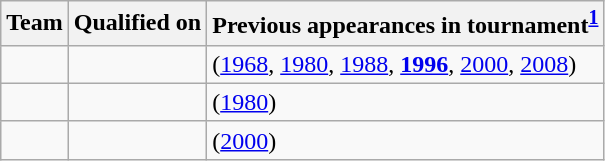<table class="wikitable sortable" style="text-align: left;">
<tr>
<th>Team</th>
<th>Qualified on</th>
<th>Previous appearances in tournament<sup><strong><a href='#'>1</a></strong></sup></th>
</tr>
<tr>
<td></td>
<td></td>
<td> (<a href='#'>1968</a>, <a href='#'>1980</a>, <a href='#'>1988</a>, <strong><a href='#'>1996</a></strong>, <a href='#'>2000</a>, <a href='#'>2008</a>)</td>
</tr>
<tr>
<td></td>
<td></td>
<td> (<a href='#'>1980</a>)</td>
</tr>
<tr>
<td></td>
<td></td>
<td> (<a href='#'>2000</a>)</td>
</tr>
</table>
